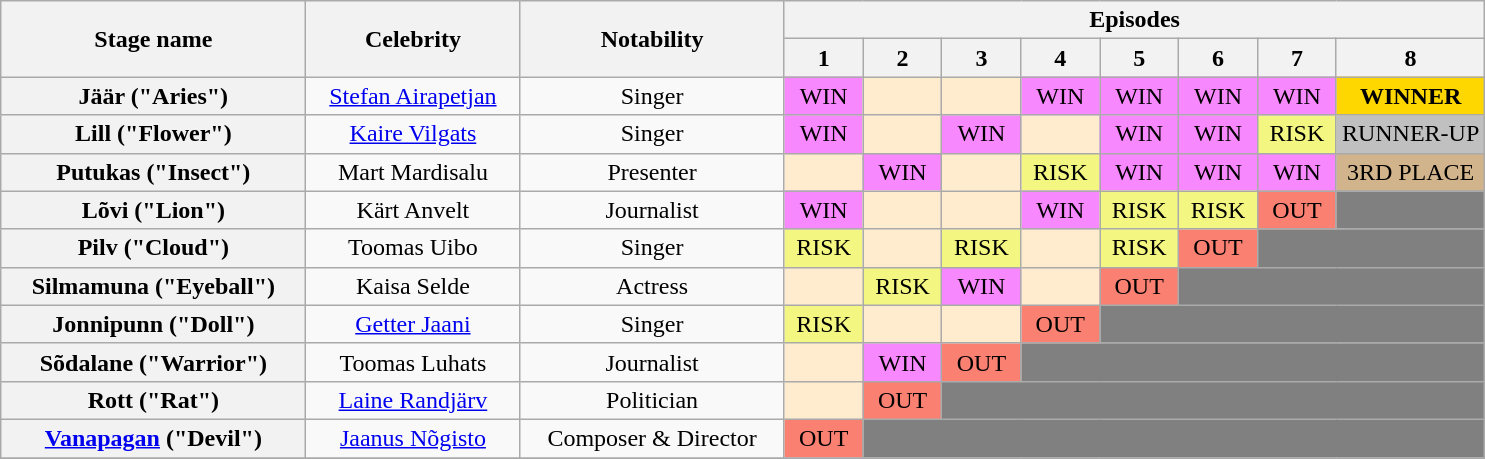<table class="wikitable" style="text-align:center; ">
<tr>
<th rowspan="2">Stage name</th>
<th rowspan="2">Celebrity</th>
<th rowspan="2">Notability</th>
<th colspan="8">Episodes</th>
</tr>
<tr>
<th rowspan="1">1</th>
<th rowspan="1">2</th>
<th rowspan="1">3</th>
<th rowspan="1">4</th>
<th rowspan="1">5</th>
<th rowspan="1">6</th>
<th colspan="1">7</th>
<th colspan="1">8</th>
</tr>
<tr>
<th>Jäär ("Aries")</th>
<td><a href='#'>Stefan Airapetjan</a></td>
<td>Singer</td>
<td bgcolor="#F888FD">WIN</td>
<td bgcolor="#FFEBCD"></td>
<td bgcolor="#FFEBCD"></td>
<td bgcolor="#F888FD">WIN</td>
<td bgcolor="#F888FD">WIN</td>
<td bgcolor="#F888FD">WIN</td>
<td bgcolor="#F888FD">WIN</td>
<td bgcolor=gold><strong>WINNER</strong></td>
</tr>
<tr>
<th>Lill ("Flower")</th>
<td><a href='#'>Kaire Vilgats</a></td>
<td>Singer</td>
<td bgcolor=#F888FD>WIN</td>
<td bgcolor="#FFEBCD"></td>
<td bgcolor=#F888FD>WIN</td>
<td bgcolor="#FFEBCD"></td>
<td bgcolor=#F888FD>WIN</td>
<td bgcolor=#F888FD>WIN</td>
<td bgcolor=#F3F781>RISK</td>
<td bgcolor=silver>RUNNER-UP</td>
</tr>
<tr>
<th>Putukas ("Insect")</th>
<td>Mart Mardisalu</td>
<td>Presenter</td>
<td bgcolor="#FFEBCD"></td>
<td bgcolor="#F888FD">WIN</td>
<td bgcolor="#FFEBCD"></td>
<td bgcolor="#F3F781">RISK</td>
<td bgcolor="#F888FD">WIN</td>
<td bgcolor="#F888FD">WIN</td>
<td bgcolor="#F888FD">WIN</td>
<td style="width:10%; background:tan;">3RD PLACE</td>
</tr>
<tr>
<th>Lõvi ("Lion")</th>
<td>Kärt Anvelt</td>
<td>Journalist</td>
<td bgcolor=#F888FD>WIN</td>
<td bgcolor="#FFEBCD"></td>
<td bgcolor="#FFEBCD"></td>
<td bgcolor=#F888FD>WIN</td>
<td bgcolor="#F3F781">RISK</td>
<td bgcolor="#F3F781">RISK</td>
<td bgcolor=salmon>OUT</td>
<td colspan="1" bgcolor=grey></td>
</tr>
<tr>
<th>Pilv ("Cloud")</th>
<td>Toomas Uibo</td>
<td>Singer</td>
<td bgcolor="#F3F781">RISK</td>
<td bgcolor="#FFEBCD"></td>
<td bgcolor="#F3F781">RISK</td>
<td bgcolor="#FFEBCD"></td>
<td bgcolor="#F3F781">RISK</td>
<td bgcolor=salmon>OUT</td>
<td colspan="2" bgcolor=grey></td>
</tr>
<tr>
<th>Silmamuna ("Eyeball")</th>
<td>Kaisa Selde</td>
<td>Actress</td>
<td bgcolor="#FFEBCD"></td>
<td bgcolor="#F3F781">RISK</td>
<td bgcolor=#F888FD>WIN</td>
<td bgcolor="#FFEBCD"></td>
<td bgcolor=salmon>OUT</td>
<td colspan="3" bgcolor=grey></td>
</tr>
<tr>
<th>Jonnipunn ("Doll")</th>
<td><a href='#'>Getter Jaani</a></td>
<td>Singer</td>
<td bgcolor="#F3F781">RISK</td>
<td bgcolor="#FFEBCD"></td>
<td bgcolor="#FFEBCD"></td>
<td bgcolor=salmon>OUT</td>
<td colspan="4" bgcolor=grey></td>
</tr>
<tr>
<th>Sõdalane ("Warrior")</th>
<td>Toomas Luhats</td>
<td>Journalist</td>
<td bgcolor="#FFEBCD"></td>
<td bgcolor=#F888FD>WIN</td>
<td bgcolor=salmon>OUT</td>
<td colspan="5" bgcolor=grey></td>
</tr>
<tr>
<th>Rott ("Rat")</th>
<td><a href='#'>Laine Randjärv</a></td>
<td>Politician</td>
<td bgcolor="#FFEBCD"></td>
<td bgcolor=salmon>OUT</td>
<td colspan="6" bgcolor=grey></td>
</tr>
<tr>
<th><a href='#'>Vanapagan</a> ("Devil")</th>
<td><a href='#'>Jaanus Nõgisto</a></td>
<td>Composer & Director</td>
<td bgcolor=salmon>OUT</td>
<td colspan="7" bgcolor=grey></td>
</tr>
<tr>
</tr>
</table>
